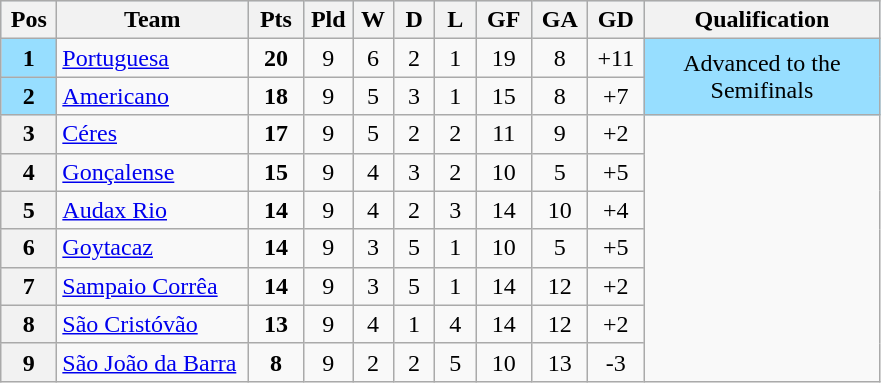<table class="wikitable" style="text-align:center;">
<tr bgcolor="#CCDDEE">
<th width="30">Pos</th>
<th width="120">Team</th>
<th width="30">Pts</th>
<th width="25">Pld</th>
<th width="20">W</th>
<th width="20">D</th>
<th width="20">L</th>
<th width="30">GF</th>
<th width="30">GA</th>
<th width="30">GD</th>
<th width="150">Qualification</th>
</tr>
<tr>
<td bgcolor="#97DEFF"><strong>1</strong></td>
<td align="left"><a href='#'>Portuguesa</a></td>
<td><strong>20</strong></td>
<td>9</td>
<td>6</td>
<td>2</td>
<td>1</td>
<td>19</td>
<td>8</td>
<td>+11</td>
<td rowspan="2" bgcolor="#97DEFF">Advanced to the Semifinals</td>
</tr>
<tr>
<td bgcolor="#97DEFF"><strong>2</strong></td>
<td align="left"><a href='#'>Americano</a></td>
<td><strong>18</strong></td>
<td>9</td>
<td>5</td>
<td>3</td>
<td>1</td>
<td>15</td>
<td>8</td>
<td>+7</td>
</tr>
<tr>
<th>3</th>
<td align="left"><a href='#'>Céres</a></td>
<td><strong>17</strong></td>
<td>9</td>
<td>5</td>
<td>2</td>
<td>2</td>
<td>11</td>
<td>9</td>
<td>+2</td>
<td rowspan="7"></td>
</tr>
<tr>
<th>4</th>
<td align="left"><a href='#'>Gonçalense</a></td>
<td><strong>15</strong></td>
<td>9</td>
<td>4</td>
<td>3</td>
<td>2</td>
<td>10</td>
<td>5</td>
<td>+5</td>
</tr>
<tr>
<th>5</th>
<td align="left"><a href='#'>Audax Rio</a></td>
<td><strong>14</strong></td>
<td>9</td>
<td>4</td>
<td>2</td>
<td>3</td>
<td>14</td>
<td>10</td>
<td>+4</td>
</tr>
<tr>
<th>6</th>
<td align="left"><a href='#'>Goytacaz</a></td>
<td><strong>14</strong></td>
<td>9</td>
<td>3</td>
<td>5</td>
<td>1</td>
<td>10</td>
<td>5</td>
<td>+5</td>
</tr>
<tr>
<th>7</th>
<td align="left"><a href='#'>Sampaio Corrêa</a></td>
<td><strong>14</strong></td>
<td>9</td>
<td>3</td>
<td>5</td>
<td>1</td>
<td>14</td>
<td>12</td>
<td>+2</td>
</tr>
<tr>
<th>8</th>
<td align="left"><a href='#'>São Cristóvão</a></td>
<td><strong>13</strong></td>
<td>9</td>
<td>4</td>
<td>1</td>
<td>4</td>
<td>14</td>
<td>12</td>
<td>+2</td>
</tr>
<tr>
<th>9</th>
<td align="left"><a href='#'>São João da Barra</a></td>
<td><strong>8</strong></td>
<td>9</td>
<td>2</td>
<td>2</td>
<td>5</td>
<td>10</td>
<td>13</td>
<td>-3</td>
</tr>
</table>
